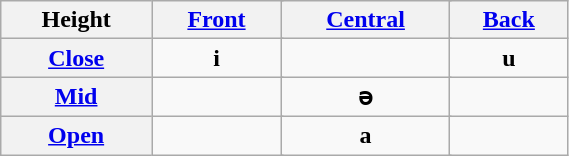<table class="wikitable" style="margin:auto:" align="center" style="text-align:center" width="30%">
<tr>
<th colspan="2">Height</th>
<th colspan="2"><a href='#'>Front</a></th>
<th colspan="2"><a href='#'>Central</a></th>
<th colspan="2"><a href='#'>Back</a></th>
</tr>
<tr align="center">
<th colspan="2"><strong><a href='#'>Close</a></strong></th>
<td colspan="2"><strong>i</strong> </td>
<td colspan="2"></td>
<td colspan="2"><strong>u</strong> </td>
</tr>
<tr align="center">
<th colspan="2"><strong><a href='#'>Mid</a></strong></th>
<td colspan="2"></td>
<td colspan="2"><strong>ə</strong> </td>
<td colspan="2"></td>
</tr>
<tr align="center">
<th colspan="2"><strong><a href='#'>Open</a></strong></th>
<td colspan="2"></td>
<td colspan="2"><strong>a</strong> </td>
<td colspan="2"></td>
</tr>
</table>
